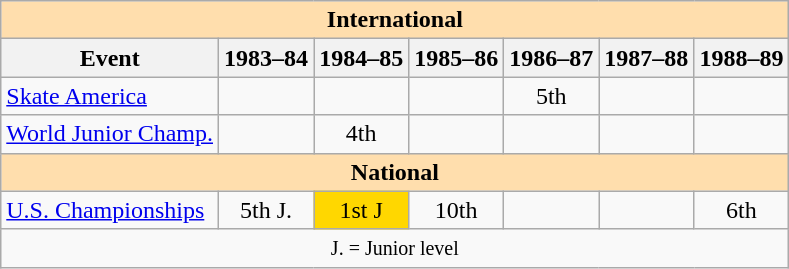<table class="wikitable" style="text-align:center">
<tr>
<th style="background-color: #ffdead; " colspan=7 align=center><strong>International</strong></th>
</tr>
<tr>
<th>Event</th>
<th>1983–84</th>
<th>1984–85</th>
<th>1985–86</th>
<th>1986–87</th>
<th>1987–88</th>
<th>1988–89</th>
</tr>
<tr>
<td align=left><a href='#'>Skate America</a></td>
<td></td>
<td></td>
<td></td>
<td>5th</td>
<td></td>
<td></td>
</tr>
<tr>
<td align=left><a href='#'>World Junior Champ.</a></td>
<td></td>
<td>4th</td>
<td></td>
<td></td>
<td></td>
<td></td>
</tr>
<tr>
<th style="background-color: #ffdead; " colspan=7 align=center><strong>National</strong></th>
</tr>
<tr>
<td align=left><a href='#'>U.S. Championships</a></td>
<td>5th J.</td>
<td bgcolor=gold>1st J</td>
<td>10th</td>
<td></td>
<td></td>
<td>6th</td>
</tr>
<tr>
<td colspan=7 align=center><small> J. = Junior level </small></td>
</tr>
</table>
